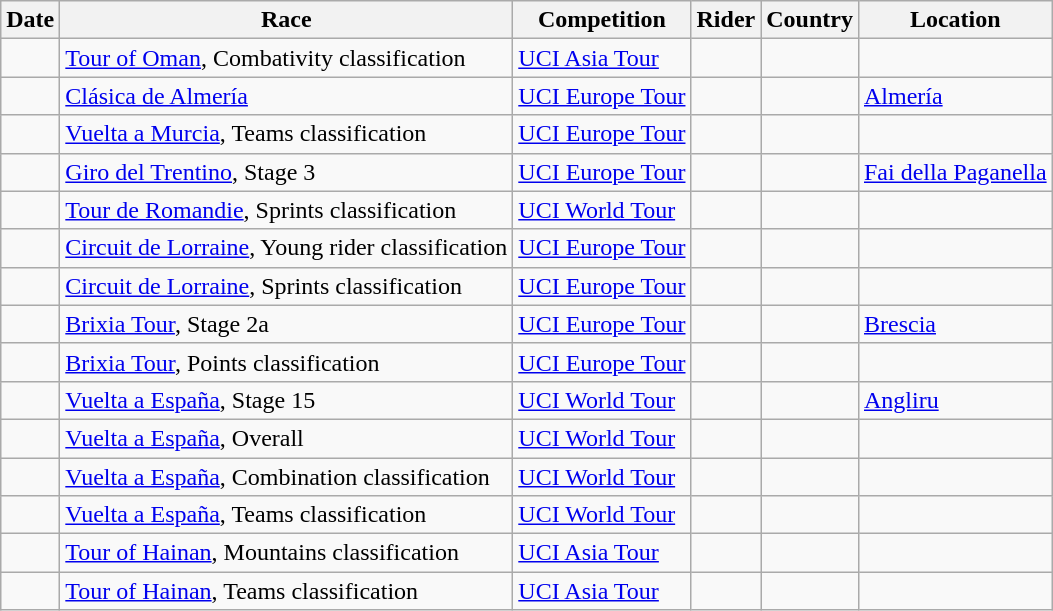<table class="wikitable sortable">
<tr>
<th>Date</th>
<th>Race</th>
<th>Competition</th>
<th>Rider</th>
<th>Country</th>
<th>Location</th>
</tr>
<tr>
<td></td>
<td><a href='#'>Tour of Oman</a>, Combativity classification</td>
<td><a href='#'>UCI Asia Tour</a></td>
<td></td>
<td></td>
<td></td>
</tr>
<tr>
<td></td>
<td><a href='#'>Clásica de Almería</a></td>
<td><a href='#'>UCI Europe Tour</a></td>
<td></td>
<td></td>
<td><a href='#'>Almería</a></td>
</tr>
<tr>
<td></td>
<td><a href='#'>Vuelta a Murcia</a>, Teams classification</td>
<td><a href='#'>UCI Europe Tour</a></td>
<td align="center"></td>
<td></td>
<td></td>
</tr>
<tr>
<td></td>
<td><a href='#'>Giro del Trentino</a>, Stage 3</td>
<td><a href='#'>UCI Europe Tour</a></td>
<td></td>
<td></td>
<td><a href='#'>Fai della Paganella</a></td>
</tr>
<tr>
<td></td>
<td><a href='#'>Tour de Romandie</a>, Sprints classification</td>
<td><a href='#'>UCI World Tour</a></td>
<td></td>
<td></td>
<td></td>
</tr>
<tr>
<td></td>
<td><a href='#'>Circuit de Lorraine</a>, Young rider classification</td>
<td><a href='#'>UCI Europe Tour</a></td>
<td></td>
<td></td>
<td></td>
</tr>
<tr>
<td></td>
<td><a href='#'>Circuit de Lorraine</a>, Sprints classification</td>
<td><a href='#'>UCI Europe Tour</a></td>
<td></td>
<td></td>
<td></td>
</tr>
<tr>
<td></td>
<td><a href='#'>Brixia Tour</a>, Stage 2a</td>
<td><a href='#'>UCI Europe Tour</a></td>
<td></td>
<td></td>
<td><a href='#'>Brescia</a></td>
</tr>
<tr>
<td></td>
<td><a href='#'>Brixia Tour</a>, Points classification</td>
<td><a href='#'>UCI Europe Tour</a></td>
<td></td>
<td></td>
<td></td>
</tr>
<tr>
<td></td>
<td><a href='#'>Vuelta a España</a>, Stage 15</td>
<td><a href='#'>UCI World Tour</a></td>
<td></td>
<td></td>
<td><a href='#'>Angliru</a></td>
</tr>
<tr>
<td></td>
<td><a href='#'>Vuelta a España</a>, Overall</td>
<td><a href='#'>UCI World Tour</a></td>
<td></td>
<td></td>
<td></td>
</tr>
<tr>
<td></td>
<td><a href='#'>Vuelta a España</a>, Combination classification</td>
<td><a href='#'>UCI World Tour</a></td>
<td></td>
<td></td>
<td></td>
</tr>
<tr>
<td></td>
<td><a href='#'>Vuelta a España</a>, Teams classification</td>
<td><a href='#'>UCI World Tour</a></td>
<td align="center"></td>
<td></td>
<td></td>
</tr>
<tr>
<td></td>
<td><a href='#'>Tour of Hainan</a>, Mountains classification</td>
<td><a href='#'>UCI Asia Tour</a></td>
<td></td>
<td></td>
<td></td>
</tr>
<tr>
<td></td>
<td><a href='#'>Tour of Hainan</a>, Teams classification</td>
<td><a href='#'>UCI Asia Tour</a></td>
<td align="center"></td>
<td></td>
<td></td>
</tr>
</table>
